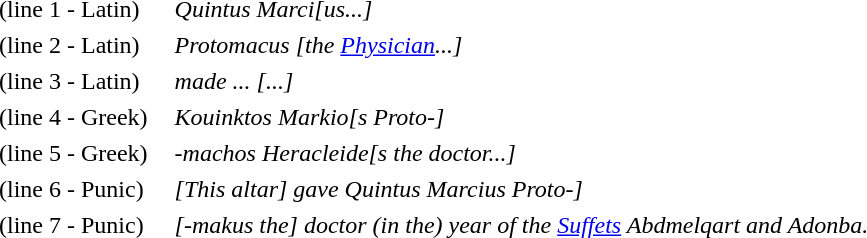<table cellpadding="2">
<tr>
<td>(line 1 - Latin)</td>
<td></td>
<td></td>
<td><em>Quintus Marci[us...]</em></td>
</tr>
<tr>
<td>(line 2 - Latin)</td>
<td></td>
<td></td>
<td><em>Protomacus [the <a href='#'>Physician</a>...]</em></td>
</tr>
<tr>
<td>(line 3 - Latin)</td>
<td></td>
<td></td>
<td><em>made ... [...]</em></td>
</tr>
<tr>
<td>(line 4 - Greek)</td>
<td></td>
<td></td>
<td><em>Kouinktos Markio[s Proto-]</em></td>
</tr>
<tr>
<td>(line 5 - Greek)</td>
<td></td>
<td></td>
<td><em>-machos Heracleide[s the doctor...]</em></td>
</tr>
<tr>
<td>(line 6 - Punic)</td>
<td><div></div></td>
<td></td>
<td><em>[This altar] gave Quintus Marcius Proto-]</em></td>
</tr>
<tr>
<td>(line 7 - Punic)</td>
<td><div></div></td>
<td></td>
<td><em>[-makus the] doctor (in the) year of the <a href='#'>Suffets</a> Abdmelqart and Adonba<al>.</em></td>
</tr>
</table>
